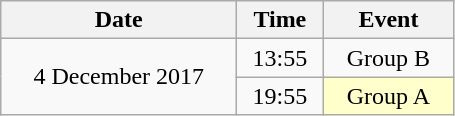<table class = "wikitable" style="text-align:center;">
<tr>
<th width=150>Date</th>
<th width=50>Time</th>
<th width=80>Event</th>
</tr>
<tr>
<td rowspan=2>4 December 2017</td>
<td>13:55</td>
<td>Group B</td>
</tr>
<tr>
<td>19:55</td>
<td bgcolor=ffffcc>Group A</td>
</tr>
</table>
